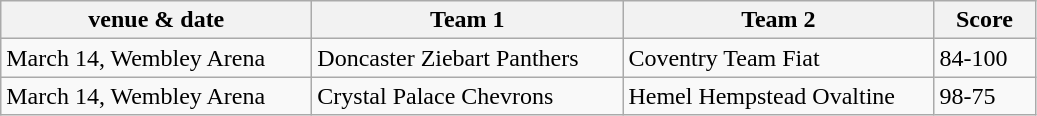<table class="wikitable" style="font-size: 100%">
<tr>
<th width=200>venue & date</th>
<th width=200>Team 1</th>
<th width=200>Team 2</th>
<th width=60>Score</th>
</tr>
<tr>
<td>March 14, Wembley Arena</td>
<td>Doncaster Ziebart Panthers</td>
<td>Coventry Team Fiat</td>
<td>84-100</td>
</tr>
<tr>
<td>March 14, Wembley Arena</td>
<td>Crystal Palace Chevrons</td>
<td>Hemel Hempstead Ovaltine</td>
<td>98-75</td>
</tr>
</table>
